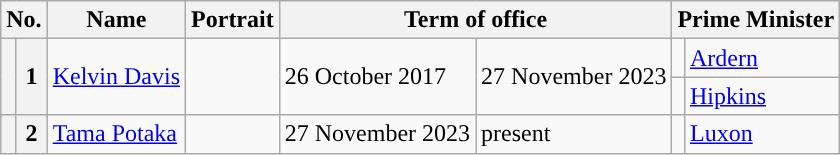<table class="wikitable">
<tr>
<th colspan=2>No.</th>
<th>Name</th>
<th>Portrait</th>
<th colspan=2>Term of office</th>
<th colspan=2>Prime Minister</th>
</tr>
<tr>
<th rowspan=2 style="color:inherit;background:"></th>
<th rowspan=2>1</th>
<td rowspan=2><a href='#'>Kelvin Davis</a></td>
<td rowspan=2></td>
<td rowspan=2>26 October 2017</td>
<td rowspan=2>27 November 2023</td>
<td width=1 style="color:inherit;background:"></td>
<td><a href='#'>Ardern</a></td>
</tr>
<tr>
<td width=1 style="color:inherit;background:"></td>
<td><a href='#'>Hipkins</a></td>
</tr>
<tr>
<th style="color:inherit;background:"></th>
<th>2</th>
<td><a href='#'>Tama Potaka</a></td>
<td></td>
<td>27 November 2023</td>
<td>present</td>
<td style="color:inherit;background:"></td>
<td><a href='#'>Luxon</a></td>
</tr>
</table>
